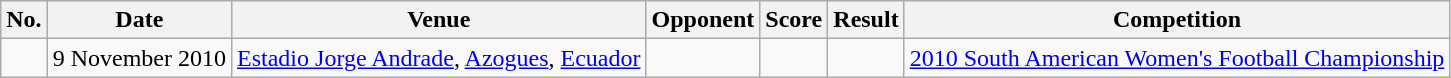<table class="wikitable">
<tr>
<th>No.</th>
<th>Date</th>
<th>Venue</th>
<th>Opponent</th>
<th>Score</th>
<th>Result</th>
<th>Competition</th>
</tr>
<tr>
<td></td>
<td>9 November 2010</td>
<td><a href='#'>Estadio Jorge Andrade</a>, <a href='#'>Azogues</a>, <a href='#'>Ecuador</a></td>
<td></td>
<td></td>
<td></td>
<td><a href='#'>2010 South American Women's Football Championship</a></td>
</tr>
</table>
